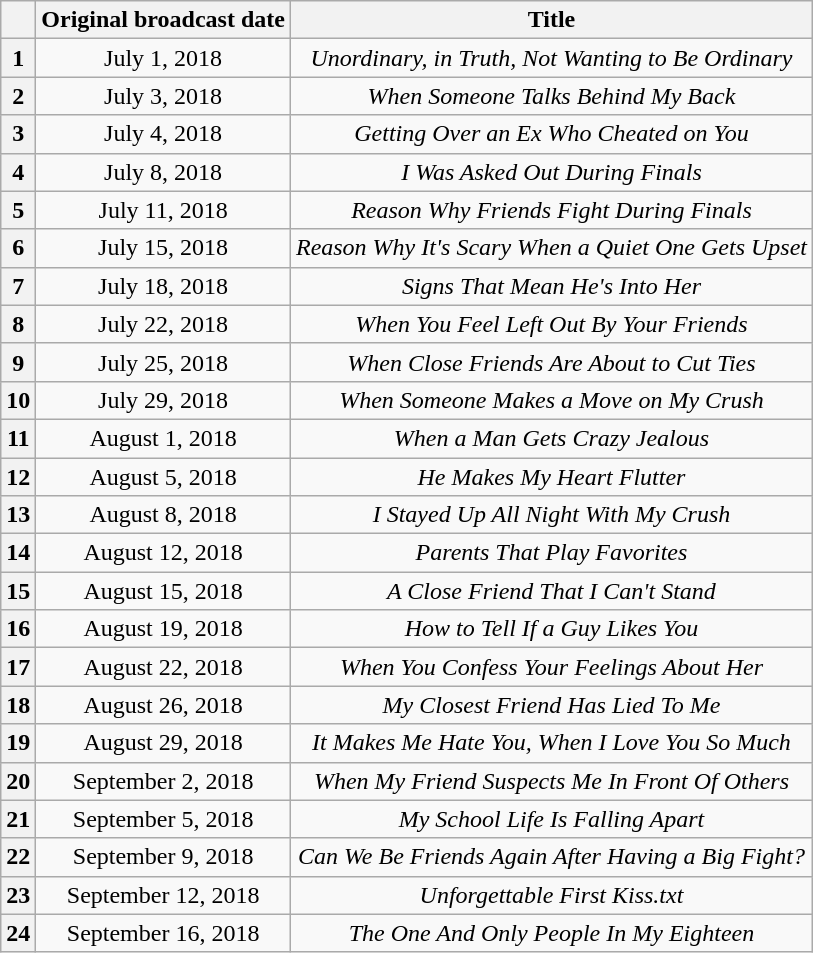<table class="wikitable" style="text-align:center">
<tr>
<th></th>
<th>Original broadcast date</th>
<th>Title</th>
</tr>
<tr>
<th>1</th>
<td>July 1, 2018</td>
<td><em>Unordinary, in Truth, Not Wanting to Be Ordinary</em></td>
</tr>
<tr>
<th>2</th>
<td>July 3, 2018</td>
<td><em>When Someone Talks Behind My Back</em></td>
</tr>
<tr>
<th>3</th>
<td>July 4, 2018</td>
<td><em>Getting Over an Ex Who Cheated on You</em></td>
</tr>
<tr>
<th>4</th>
<td>July 8, 2018</td>
<td><em>I Was Asked Out During Finals</em></td>
</tr>
<tr>
<th>5</th>
<td>July 11, 2018</td>
<td><em>Reason Why Friends Fight During Finals</em></td>
</tr>
<tr>
<th>6</th>
<td>July 15, 2018</td>
<td><em>Reason Why It's Scary When a Quiet One Gets Upset</em></td>
</tr>
<tr>
<th>7</th>
<td>July 18, 2018</td>
<td><em>Signs That Mean He's Into Her</em></td>
</tr>
<tr>
<th>8</th>
<td>July 22, 2018</td>
<td><em>When You Feel Left Out By Your Friends</em></td>
</tr>
<tr>
<th>9</th>
<td>July 25, 2018</td>
<td><em>When Close Friends Are About to Cut Ties</em></td>
</tr>
<tr>
<th>10</th>
<td>July 29, 2018</td>
<td><em>When Someone Makes a Move on My Crush</em></td>
</tr>
<tr>
<th>11</th>
<td>August 1, 2018</td>
<td><em>When a Man Gets Crazy Jealous</em></td>
</tr>
<tr>
<th>12</th>
<td>August 5, 2018</td>
<td><em>He Makes My Heart Flutter</em></td>
</tr>
<tr>
<th>13</th>
<td>August 8, 2018</td>
<td><em>I Stayed Up All Night With My Crush</em></td>
</tr>
<tr>
<th>14</th>
<td>August 12, 2018</td>
<td><em>Parents That Play Favorites</em></td>
</tr>
<tr>
<th>15</th>
<td>August 15, 2018</td>
<td><em>A Close Friend That I Can't Stand</em></td>
</tr>
<tr>
<th>16</th>
<td>August 19, 2018</td>
<td><em>How to Tell If a Guy Likes You</em></td>
</tr>
<tr>
<th>17</th>
<td>August 22, 2018</td>
<td><em>When You Confess Your Feelings About Her</em></td>
</tr>
<tr>
<th>18</th>
<td>August 26, 2018</td>
<td><em>My Closest Friend Has Lied To Me</em></td>
</tr>
<tr>
<th>19</th>
<td>August 29, 2018</td>
<td><em>It Makes Me Hate You, When I Love You So Much</em></td>
</tr>
<tr>
<th>20</th>
<td>September 2, 2018</td>
<td><em>When My Friend Suspects Me In Front Of Others</em></td>
</tr>
<tr>
<th>21</th>
<td>September 5, 2018</td>
<td><em>My School Life Is Falling Apart</em></td>
</tr>
<tr>
<th>22</th>
<td>September 9, 2018</td>
<td><em>Can We Be Friends Again After Having a Big Fight? </em></td>
</tr>
<tr>
<th>23</th>
<td>September 12, 2018</td>
<td><em>Unforgettable First Kiss.txt</em></td>
</tr>
<tr>
<th>24</th>
<td>September 16, 2018</td>
<td><em>The One And Only People In My Eighteen</em></td>
</tr>
</table>
